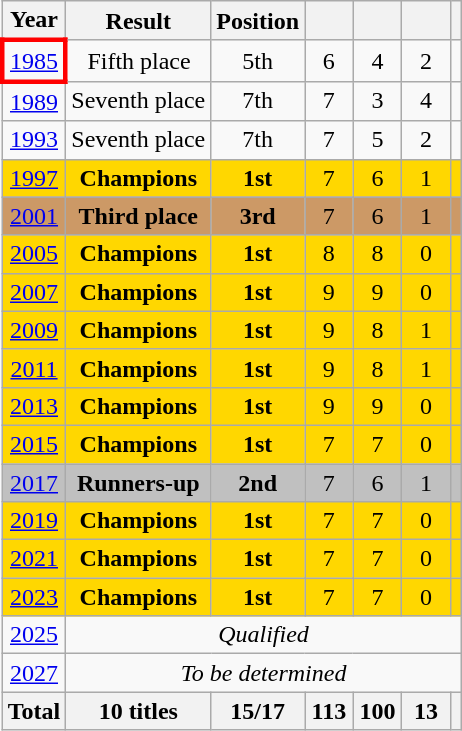<table class="wikitable" style="text-align: center;">
<tr>
<th>Year</th>
<th>Result</th>
<th>Position</th>
<th width=25px></th>
<th width=25px></th>
<th width=25px></th>
<th></th>
</tr>
<tr>
<td style="border: 3px solid red"> <a href='#'>1985</a></td>
<td>Fifth place</td>
<td>5th</td>
<td>6</td>
<td>4</td>
<td>2</td>
<td></td>
</tr>
<tr>
<td> <a href='#'>1989</a></td>
<td>Seventh place</td>
<td>7th</td>
<td>7</td>
<td>3</td>
<td>4</td>
<td></td>
</tr>
<tr>
<td> <a href='#'>1993</a></td>
<td>Seventh place</td>
<td>7th</td>
<td>7</td>
<td>5</td>
<td>2</td>
<td></td>
</tr>
<tr style="background:gold;">
<td> <a href='#'>1997</a></td>
<td><strong>Champions</strong></td>
<td><strong>1st</strong></td>
<td>7</td>
<td>6</td>
<td>1</td>
<td></td>
</tr>
<tr style="background:#c96;">
<td> <a href='#'>2001</a></td>
<td><strong>Third place</strong></td>
<td><strong>3rd</strong></td>
<td>7</td>
<td>6</td>
<td>1</td>
<td></td>
</tr>
<tr style="background:gold;">
<td> <a href='#'>2005</a></td>
<td><strong>Champions</strong></td>
<td><strong>1st</strong></td>
<td>8</td>
<td>8</td>
<td>0</td>
<td></td>
</tr>
<tr style="background:gold;">
<td> <a href='#'>2007</a></td>
<td><strong>Champions</strong></td>
<td><strong>1st</strong></td>
<td>9</td>
<td>9</td>
<td>0</td>
<td></td>
</tr>
<tr style="background:gold;">
<td> <a href='#'>2009</a></td>
<td><strong>Champions</strong></td>
<td><strong>1st</strong></td>
<td>9</td>
<td>8</td>
<td>1</td>
<td></td>
</tr>
<tr style="background:gold;">
<td> <a href='#'>2011</a></td>
<td><strong>Champions</strong></td>
<td><strong>1st</strong></td>
<td>9</td>
<td>8</td>
<td>1</td>
<td></td>
</tr>
<tr style="background:gold;">
<td> <a href='#'>2013</a></td>
<td><strong>Champions</strong></td>
<td><strong>1st</strong></td>
<td>9</td>
<td>9</td>
<td>0</td>
<td></td>
</tr>
<tr style="background:gold;">
<td> <a href='#'>2015</a></td>
<td><strong>Champions</strong></td>
<td><strong>1st</strong></td>
<td>7</td>
<td>7</td>
<td>0</td>
<td></td>
</tr>
<tr style="background:silver;">
<td> <a href='#'>2017</a></td>
<td><strong>Runners-up</strong></td>
<td><strong>2nd</strong></td>
<td>7</td>
<td>6</td>
<td>1</td>
<td></td>
</tr>
<tr style="background:gold;">
<td> <a href='#'>2019</a></td>
<td><strong>Champions</strong></td>
<td><strong>1st</strong></td>
<td>7</td>
<td>7</td>
<td>0</td>
<td></td>
</tr>
<tr style="background:gold;">
<td> <a href='#'>2021</a></td>
<td><strong>Champions</strong></td>
<td><strong>1st</strong></td>
<td>7</td>
<td>7</td>
<td>0</td>
<td></td>
</tr>
<tr style="background:gold;">
<td> <a href='#'>2023</a></td>
<td><strong>Champions</strong></td>
<td><strong>1st</strong></td>
<td>7</td>
<td>7</td>
<td>0</td>
<td></td>
</tr>
<tr>
<td> <a href='#'>2025</a></td>
<td colspan=6><em>Qualified</em></td>
</tr>
<tr>
<td> <a href='#'>2027</a></td>
<td colspan=6><em>To be determined</em></td>
</tr>
<tr>
<th>Total</th>
<th>10 titles</th>
<th>15/17</th>
<th>113</th>
<th>100</th>
<th>13</th>
<th></th>
</tr>
</table>
